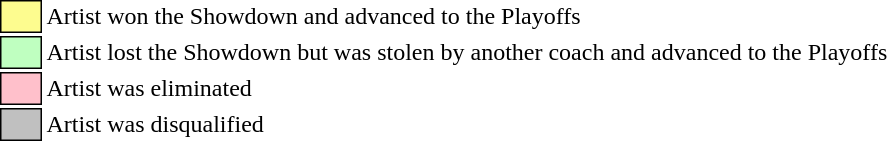<table class="toccolours" style="font-size: 100%; white-space: nowrap;">
<tr>
<td style="background:#FDFC8F; border:1px solid black;">      </td>
<td>Artist won the Showdown and advanced to the Playoffs</td>
</tr>
<tr>
<td style="background:#BFFFC0 ; border:1px solid black;">      </td>
<td>Artist lost the Showdown but was stolen by another coach and advanced to the Playoffs</td>
</tr>
<tr>
<td style="background:#FFC0CB; border:1px solid black;">      </td>
<td>Artist was eliminated</td>
</tr>
<tr>
<td style="background:#C0C0C0; border:1px solid black;">      </td>
<td>Artist was disqualified</td>
</tr>
</table>
